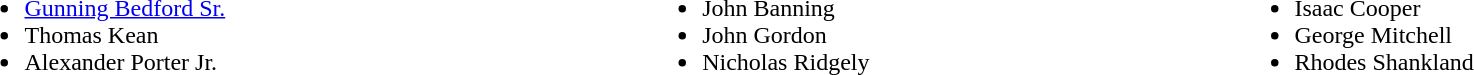<table width=100%>
<tr valign=top>
<td><br><ul><li><a href='#'>Gunning Bedford Sr.</a></li><li>Thomas Kean</li><li>Alexander Porter Jr.</li></ul></td>
<td><br><ul><li>John Banning</li><li>John Gordon</li><li>Nicholas Ridgely</li></ul></td>
<td><br><ul><li>Isaac Cooper</li><li>George Mitchell</li><li>Rhodes Shankland</li></ul></td>
</tr>
</table>
